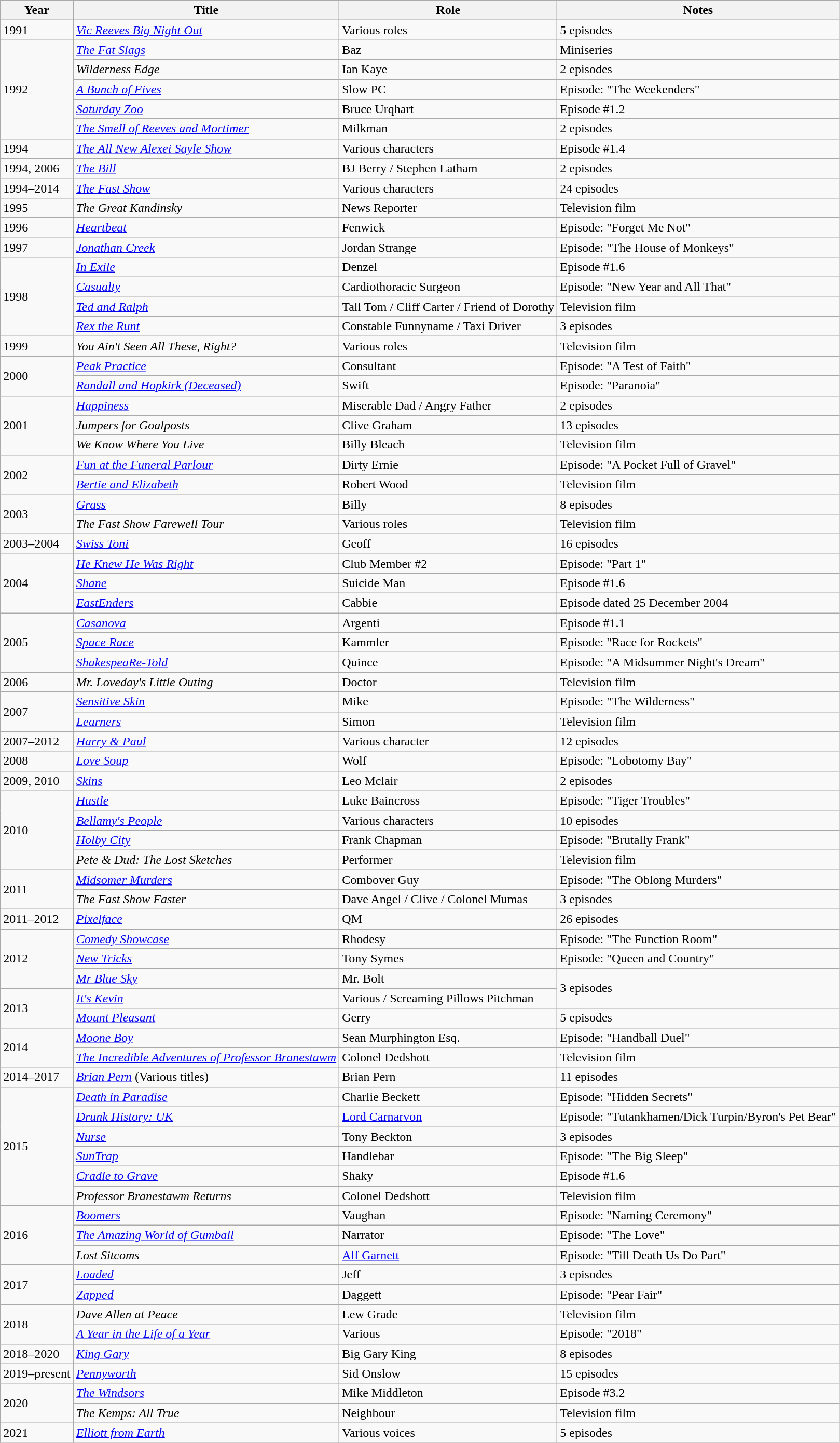<table class="wikitable sortable">
<tr>
<th>Year</th>
<th>Title</th>
<th>Role</th>
<th>Notes</th>
</tr>
<tr>
<td>1991</td>
<td><em><a href='#'>Vic Reeves Big Night Out</a></em></td>
<td>Various roles</td>
<td>5 episodes</td>
</tr>
<tr>
<td rowspan="5">1992</td>
<td><em><a href='#'>The Fat Slags</a></em></td>
<td>Baz</td>
<td>Miniseries</td>
</tr>
<tr>
<td><em>Wilderness Edge</em></td>
<td>Ian Kaye</td>
<td>2 episodes</td>
</tr>
<tr>
<td><em><a href='#'>A Bunch of Fives</a></em></td>
<td>Slow PC</td>
<td>Episode: "The Weekenders"</td>
</tr>
<tr>
<td><em><a href='#'>Saturday Zoo</a></em></td>
<td>Bruce Urqhart</td>
<td>Episode #1.2</td>
</tr>
<tr>
<td><em><a href='#'>The Smell of Reeves and Mortimer</a></em></td>
<td>Milkman</td>
<td>2 episodes</td>
</tr>
<tr>
<td>1994</td>
<td><em><a href='#'>The All New Alexei Sayle Show</a></em></td>
<td>Various characters</td>
<td>Episode #1.4</td>
</tr>
<tr>
<td>1994, 2006</td>
<td><em><a href='#'>The Bill</a></em></td>
<td>BJ Berry / Stephen Latham</td>
<td>2 episodes</td>
</tr>
<tr>
<td>1994–2014</td>
<td><em><a href='#'>The Fast Show</a></em></td>
<td>Various characters</td>
<td>24 episodes</td>
</tr>
<tr>
<td>1995</td>
<td><em>The Great Kandinsky</em></td>
<td>News Reporter</td>
<td>Television film</td>
</tr>
<tr>
<td>1996</td>
<td><a href='#'><em>Heartbeat</em></a></td>
<td>Fenwick</td>
<td>Episode: "Forget Me Not"</td>
</tr>
<tr>
<td>1997</td>
<td><em><a href='#'>Jonathan Creek</a></em></td>
<td>Jordan Strange</td>
<td>Episode: "The House of Monkeys"</td>
</tr>
<tr>
<td rowspan="4">1998</td>
<td><a href='#'><em>In Exile</em></a></td>
<td>Denzel</td>
<td>Episode #1.6</td>
</tr>
<tr>
<td><a href='#'><em>Casualty</em></a></td>
<td>Cardiothoracic Surgeon</td>
<td>Episode: "New Year and All That"</td>
</tr>
<tr>
<td><em><a href='#'>Ted and Ralph</a></em></td>
<td>Tall Tom / Cliff Carter / Friend of Dorothy</td>
<td>Television film</td>
</tr>
<tr>
<td><em><a href='#'>Rex the Runt</a></em></td>
<td>Constable Funnyname / Taxi Driver</td>
<td>3 episodes</td>
</tr>
<tr>
<td>1999</td>
<td><em>You Ain't Seen All These, Right?</em></td>
<td>Various roles</td>
<td>Television film</td>
</tr>
<tr>
<td rowspan="2">2000</td>
<td><em><a href='#'>Peak Practice</a></em></td>
<td>Consultant</td>
<td>Episode: "A Test of Faith"</td>
</tr>
<tr>
<td><em><a href='#'>Randall and Hopkirk (Deceased)</a></em></td>
<td>Swift</td>
<td>Episode: "Paranoia"</td>
</tr>
<tr>
<td rowspan="3">2001</td>
<td><a href='#'><em>Happiness</em></a></td>
<td>Miserable Dad / Angry Father</td>
<td>2 episodes</td>
</tr>
<tr>
<td><em>Jumpers for Goalposts</em></td>
<td>Clive Graham</td>
<td>13 episodes</td>
</tr>
<tr>
<td><em>We Know Where You Live</em></td>
<td>Billy Bleach</td>
<td>Television film</td>
</tr>
<tr>
<td rowspan="2">2002</td>
<td><em><a href='#'>Fun at the Funeral Parlour</a></em></td>
<td>Dirty Ernie</td>
<td>Episode: "A Pocket Full of Gravel"</td>
</tr>
<tr>
<td><em><a href='#'>Bertie and Elizabeth</a></em></td>
<td>Robert Wood</td>
<td>Television film</td>
</tr>
<tr>
<td rowspan="2">2003</td>
<td><a href='#'><em>Grass</em></a></td>
<td>Billy</td>
<td>8 episodes</td>
</tr>
<tr>
<td><em>The Fast Show Farewell Tour</em></td>
<td>Various roles</td>
<td>Television film</td>
</tr>
<tr>
<td>2003–2004</td>
<td><em><a href='#'>Swiss Toni</a></em></td>
<td>Geoff</td>
<td>16 episodes</td>
</tr>
<tr>
<td rowspan="3">2004</td>
<td><a href='#'><em>He Knew He Was Right</em></a></td>
<td>Club Member #2</td>
<td>Episode: "Part 1"</td>
</tr>
<tr>
<td><a href='#'><em>Shane</em></a></td>
<td>Suicide Man</td>
<td>Episode #1.6</td>
</tr>
<tr>
<td><em><a href='#'>EastEnders</a></em></td>
<td>Cabbie</td>
<td>Episode dated 25 December 2004</td>
</tr>
<tr>
<td rowspan="3">2005</td>
<td><a href='#'><em>Casanova</em></a></td>
<td>Argenti</td>
<td>Episode #1.1</td>
</tr>
<tr>
<td><a href='#'><em>Space Race</em></a></td>
<td>Kammler</td>
<td>Episode: "Race for Rockets"</td>
</tr>
<tr>
<td><em><a href='#'>ShakespeaRe-Told</a></em></td>
<td>Quince</td>
<td>Episode: "A Midsummer Night's Dream"</td>
</tr>
<tr>
<td>2006</td>
<td><em>Mr. Loveday's Little Outing</em></td>
<td>Doctor</td>
<td>Television film</td>
</tr>
<tr>
<td rowspan="2">2007</td>
<td><a href='#'><em>Sensitive Skin</em></a></td>
<td>Mike</td>
<td>Episode: "The Wilderness"</td>
</tr>
<tr>
<td><em><a href='#'>Learners</a></em></td>
<td>Simon</td>
<td>Television film</td>
</tr>
<tr>
<td>2007–2012</td>
<td><em><a href='#'>Harry & Paul</a></em></td>
<td>Various character</td>
<td>12 episodes</td>
</tr>
<tr>
<td>2008</td>
<td><em><a href='#'>Love Soup</a></em></td>
<td>Wolf</td>
<td>Episode: "Lobotomy Bay"</td>
</tr>
<tr>
<td>2009, 2010</td>
<td><a href='#'><em>Skins</em></a></td>
<td>Leo Mclair</td>
<td>2 episodes</td>
</tr>
<tr>
<td rowspan="4">2010</td>
<td><a href='#'><em>Hustle</em></a></td>
<td>Luke Baincross</td>
<td>Episode: "Tiger Troubles"</td>
</tr>
<tr>
<td><em><a href='#'>Bellamy's People</a></em></td>
<td>Various characters</td>
<td>10 episodes</td>
</tr>
<tr>
<td><em><a href='#'>Holby City</a></em></td>
<td>Frank Chapman</td>
<td>Episode: "Brutally Frank"</td>
</tr>
<tr>
<td><em>Pete & Dud: The Lost Sketches</em></td>
<td>Performer</td>
<td>Television film</td>
</tr>
<tr>
<td rowspan="2">2011</td>
<td><em><a href='#'>Midsomer Murders</a></em></td>
<td>Combover Guy</td>
<td>Episode: "The Oblong Murders"</td>
</tr>
<tr>
<td><em>The Fast Show Faster</em></td>
<td>Dave Angel / Clive / Colonel Mumas</td>
<td>3 episodes</td>
</tr>
<tr>
<td>2011–2012</td>
<td><em><a href='#'>Pixelface</a></em></td>
<td>QM</td>
<td>26 episodes</td>
</tr>
<tr>
<td rowspan="3">2012</td>
<td><em><a href='#'>Comedy Showcase</a></em></td>
<td>Rhodesy</td>
<td>Episode: "The Function Room"</td>
</tr>
<tr>
<td><em><a href='#'>New Tricks</a></em></td>
<td>Tony Symes</td>
<td>Episode: "Queen and Country"</td>
</tr>
<tr>
<td><a href='#'><em>Mr Blue Sky</em></a></td>
<td>Mr. Bolt</td>
<td rowspan="2">3 episodes</td>
</tr>
<tr>
<td rowspan="2">2013</td>
<td><em><a href='#'>It's Kevin</a></em></td>
<td>Various / Screaming Pillows Pitchman</td>
</tr>
<tr>
<td><a href='#'><em>Mount Pleasant</em></a></td>
<td>Gerry</td>
<td>5 episodes</td>
</tr>
<tr>
<td rowspan="2">2014</td>
<td><em><a href='#'>Moone Boy</a></em></td>
<td>Sean Murphington Esq.</td>
<td>Episode: "Handball Duel"</td>
</tr>
<tr>
<td><em><a href='#'>The Incredible Adventures of Professor Branestawm</a></em></td>
<td>Colonel Dedshott</td>
<td>Television film</td>
</tr>
<tr>
<td>2014–2017</td>
<td><em><a href='#'>Brian Pern</a></em> (Various titles)</td>
<td>Brian Pern</td>
<td>11 episodes</td>
</tr>
<tr>
<td rowspan="6">2015</td>
<td><a href='#'><em>Death in Paradise</em></a></td>
<td>Charlie Beckett</td>
<td>Episode: "Hidden Secrets"</td>
</tr>
<tr>
<td><em><a href='#'>Drunk History: UK</a></em></td>
<td><a href='#'>Lord Carnarvon</a></td>
<td>Episode: "Tutankhamen/Dick Turpin/Byron's Pet Bear"</td>
</tr>
<tr>
<td><a href='#'><em>Nurse</em></a></td>
<td>Tony Beckton</td>
<td>3 episodes</td>
</tr>
<tr>
<td><em><a href='#'>SunTrap</a></em></td>
<td>Handlebar</td>
<td>Episode: "The Big Sleep"</td>
</tr>
<tr>
<td><em><a href='#'>Cradle to Grave</a></em></td>
<td>Shaky</td>
<td>Episode #1.6</td>
</tr>
<tr>
<td><em>Professor Branestawm Returns</em></td>
<td>Colonel Dedshott</td>
<td>Television film</td>
</tr>
<tr>
<td rowspan="3">2016</td>
<td><a href='#'><em>Boomers</em></a></td>
<td>Vaughan</td>
<td>Episode: "Naming Ceremony"</td>
</tr>
<tr>
<td><em><a href='#'>The Amazing World of Gumball</a></em></td>
<td>Narrator</td>
<td>Episode: "The Love"</td>
</tr>
<tr>
<td><em>Lost Sitcoms</em></td>
<td><a href='#'>Alf Garnett</a></td>
<td>Episode: "Till Death Us Do Part"</td>
</tr>
<tr>
<td rowspan="2">2017</td>
<td><a href='#'><em>Loaded</em></a></td>
<td>Jeff</td>
<td>3 episodes</td>
</tr>
<tr>
<td><a href='#'><em>Zapped</em></a></td>
<td>Daggett</td>
<td>Episode: "Pear Fair"</td>
</tr>
<tr>
<td rowspan="2">2018</td>
<td><em>Dave Allen at Peace</em></td>
<td>Lew Grade</td>
<td>Television film</td>
</tr>
<tr>
<td><em><a href='#'>A Year in the Life of a Year</a></em></td>
<td>Various</td>
<td>Episode: "2018"</td>
</tr>
<tr>
<td>2018–2020</td>
<td><em><a href='#'>King Gary</a></em></td>
<td>Big Gary King</td>
<td>8 episodes</td>
</tr>
<tr>
<td>2019–present</td>
<td><a href='#'><em>Pennyworth</em></a></td>
<td>Sid Onslow</td>
<td>15 episodes</td>
</tr>
<tr>
<td rowspan="2">2020</td>
<td><em><a href='#'>The Windsors</a></em></td>
<td>Mike Middleton</td>
<td>Episode #3.2</td>
</tr>
<tr>
<td><em>The Kemps: All True</em></td>
<td>Neighbour</td>
<td>Television film</td>
</tr>
<tr>
<td>2021</td>
<td><em><a href='#'>Elliott from Earth</a></em></td>
<td>Various voices</td>
<td>5 episodes</td>
</tr>
</table>
